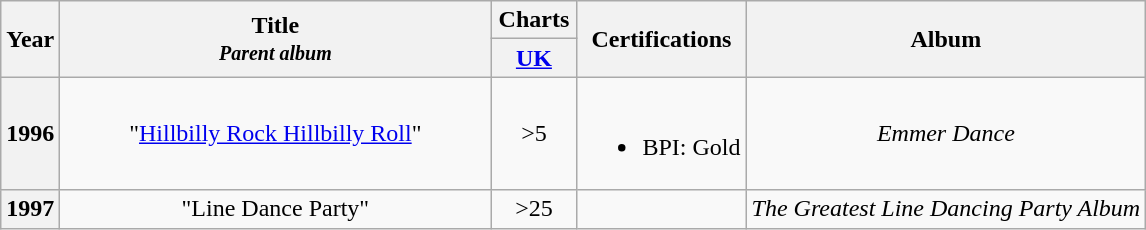<table class="wikitable plainrowheaders" style="text-align:center;" border="1">
<tr>
<th class="sortable" rowspan="2" width="30">Year</th>
<th scope="col" rowspan="2" width="280">Title <br><small><em> Parent album </em></small></th>
<th scope="col" rowspan="1">Charts </th>
<th scope="col" rowspan="2">Certifications</th>
<th scope="col" rowspan="2">Album</th>
</tr>
<tr>
<th width="50" bgcolour="# E1E9F3"><a href='#'>UK</a></th>
</tr>
<tr>
<th bgcolour="# f0f0ff">1996</th>
<td>"<a href='#'>Hillbilly Rock Hillbilly Roll</a>"</td>
<td align="center" <- UK ->>5</td>
<td><br><ul><li>BPI: Gold</li></ul></td>
<td><em> Emmer Dance </em></td>
</tr>
<tr>
<th bgcolour="# f0f0ff">1997</th>
<td>"Line Dance Party"</td>
<td align="center" <- UK ->>25</td>
<td></td>
<td><em> The Greatest Line Dancing Party Album </em></td>
</tr>
</table>
